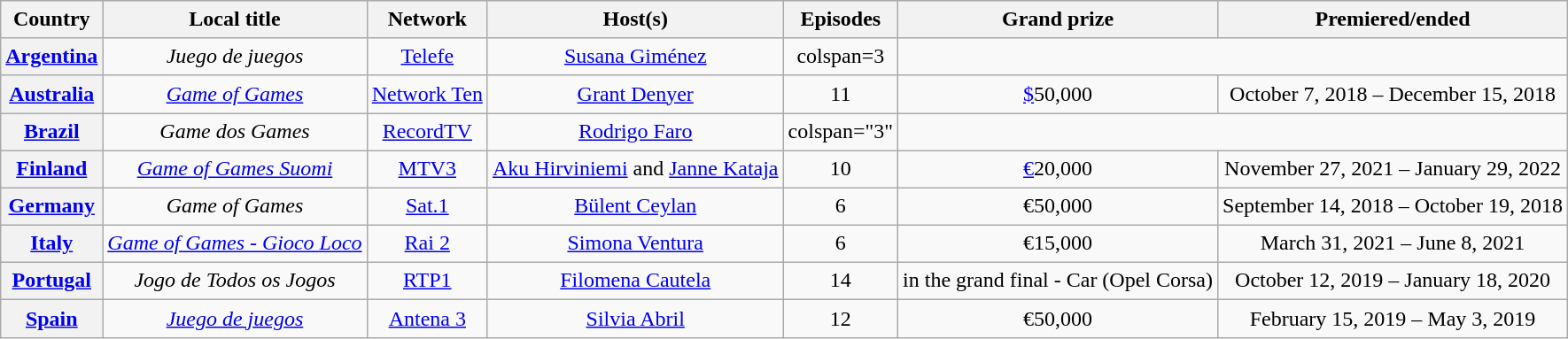<table class="wikitable plainrowheaders" style="text-align:center; line-height:1.3em;">
<tr>
<th>Country</th>
<th>Local title</th>
<th>Network</th>
<th>Host(s)</th>
<th>Episodes</th>
<th>Grand prize</th>
<th>Premiered/ended</th>
</tr>
<tr>
<th><a href='#'>Argentina</a></th>
<td><em>Juego de juegos</em></td>
<td><a href='#'>Telefe</a></td>
<td><a href='#'>Susana Giménez</a></td>
<td>colspan=3 </td>
</tr>
<tr>
<th><a href='#'>Australia</a></th>
<td><em><a href='#'>Game of Games</a></em></td>
<td><a href='#'>Network Ten</a></td>
<td><a href='#'>Grant Denyer</a></td>
<td>11</td>
<td><a href='#'>$</a>50,000</td>
<td>October 7, 2018 – December 15, 2018</td>
</tr>
<tr>
<th><a href='#'>Brazil</a></th>
<td><em>Game dos Games</em></td>
<td><a href='#'>RecordTV</a></td>
<td><a href='#'>Rodrigo Faro</a></td>
<td>colspan="3" </td>
</tr>
<tr>
<th><a href='#'>Finland</a></th>
<td><em><a href='#'>Game of Games Suomi</a></em></td>
<td><a href='#'>MTV3</a></td>
<td><a href='#'>Aku Hirviniemi</a> and <a href='#'>Janne Kataja</a></td>
<td>10</td>
<td><a href='#'>€</a>20,000</td>
<td>November 27, 2021 – January 29, 2022</td>
</tr>
<tr>
<th><a href='#'>Germany</a></th>
<td><em>Game of Games</em></td>
<td><a href='#'>Sat.1</a></td>
<td><a href='#'>Bülent Ceylan</a></td>
<td>6</td>
<td>€50,000</td>
<td>September 14, 2018 – October 19, 2018</td>
</tr>
<tr>
<th><a href='#'>Italy</a></th>
<td><em><a href='#'>Game of Games - Gioco Loco</a></em></td>
<td><a href='#'>Rai 2</a></td>
<td><a href='#'>Simona Ventura</a></td>
<td>6</td>
<td>€15,000</td>
<td>March 31, 2021 – June 8, 2021</td>
</tr>
<tr>
<th><a href='#'>Portugal</a></th>
<td><em>Jogo de Todos os Jogos</em></td>
<td><a href='#'>RTP1</a></td>
<td><a href='#'>Filomena Cautela</a></td>
<td>14</td>
<td>in the grand final - Car (Opel Corsa)</td>
<td>October 12, 2019 – January 18, 2020</td>
</tr>
<tr>
<th><a href='#'>Spain</a></th>
<td><em><a href='#'>Juego de juegos</a></em></td>
<td><a href='#'>Antena 3</a></td>
<td><a href='#'>Silvia Abril</a></td>
<td>12</td>
<td>€50,000</td>
<td>February 15, 2019 – May 3, 2019</td>
</tr>
</table>
